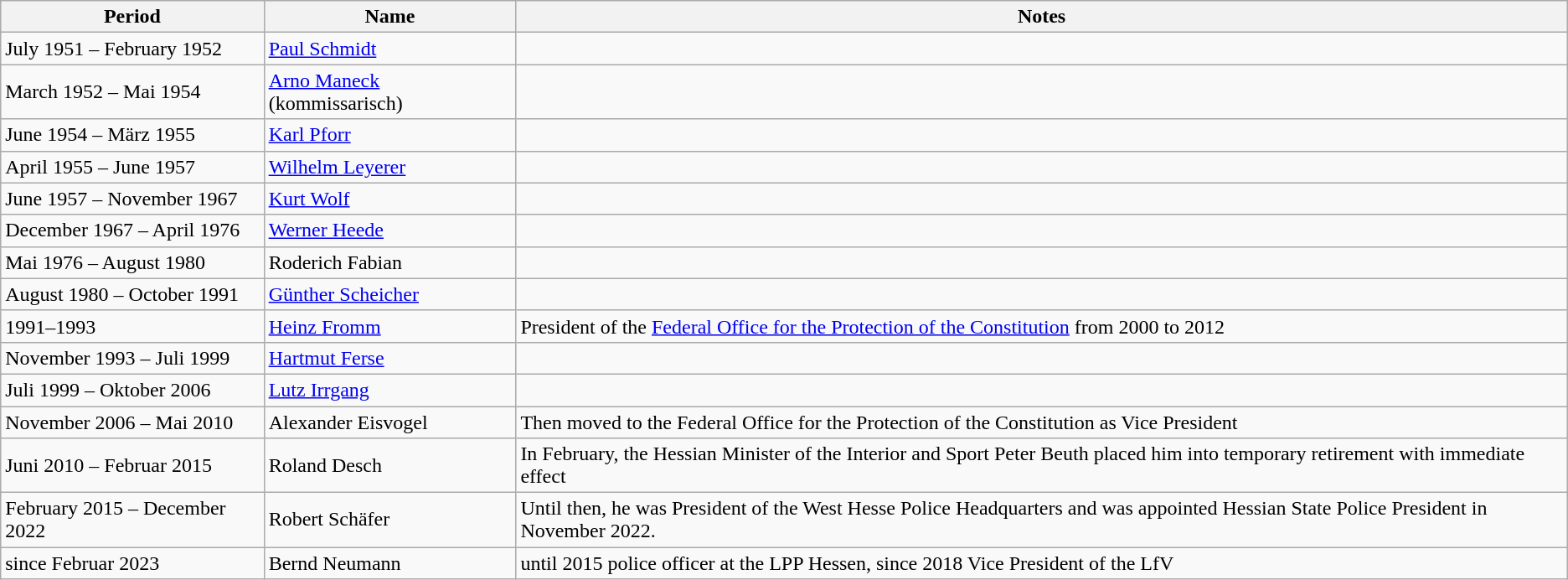<table class="wikitable">
<tr>
<th>Period</th>
<th>Name</th>
<th>Notes</th>
</tr>
<tr>
<td>July 1951 – February 1952</td>
<td><a href='#'>Paul Schmidt</a></td>
<td></td>
</tr>
<tr>
<td>March 1952 – Mai 1954</td>
<td><a href='#'>Arno Maneck</a> (kommissarisch)</td>
<td></td>
</tr>
<tr>
<td>June 1954 – März 1955</td>
<td><a href='#'>Karl Pforr</a></td>
<td></td>
</tr>
<tr>
<td>April 1955 – June 1957</td>
<td><a href='#'>Wilhelm Leyerer</a></td>
<td></td>
</tr>
<tr>
<td>June 1957 – November 1967</td>
<td><a href='#'>Kurt Wolf</a></td>
<td></td>
</tr>
<tr>
<td>December 1967 – April 1976</td>
<td><a href='#'>Werner Heede</a></td>
<td></td>
</tr>
<tr>
<td>Mai 1976 – August 1980</td>
<td>Roderich Fabian</td>
<td></td>
</tr>
<tr>
<td>August 1980 – October 1991</td>
<td><a href='#'>Günther Scheicher</a></td>
<td></td>
</tr>
<tr>
<td>1991–1993</td>
<td><a href='#'>Heinz Fromm</a></td>
<td>President of the <a href='#'>Federal Office for the Protection of the Constitution</a> from 2000 to 2012</td>
</tr>
<tr>
<td>November 1993 – Juli 1999</td>
<td><a href='#'>Hartmut Ferse</a></td>
<td></td>
</tr>
<tr>
<td>Juli 1999 – Oktober 2006</td>
<td><a href='#'>Lutz Irrgang</a></td>
<td></td>
</tr>
<tr>
<td>November 2006 – Mai 2010</td>
<td>Alexander Eisvogel</td>
<td>Then moved to the Federal Office for the Protection of the Constitution as Vice President</td>
</tr>
<tr>
<td>Juni 2010 – Februar 2015</td>
<td>Roland Desch</td>
<td>In February, the Hessian Minister of the Interior and Sport Peter Beuth placed him into temporary retirement with immediate effect</td>
</tr>
<tr>
<td>February 2015 – December 2022</td>
<td>Robert Schäfer</td>
<td>Until then, he was President of the West Hesse Police Headquarters and was appointed Hessian State Police President in November 2022.</td>
</tr>
<tr>
<td>since Februar 2023</td>
<td>Bernd Neumann</td>
<td>until 2015 police officer at the LPP Hessen, since 2018 Vice President of the LfV</td>
</tr>
</table>
